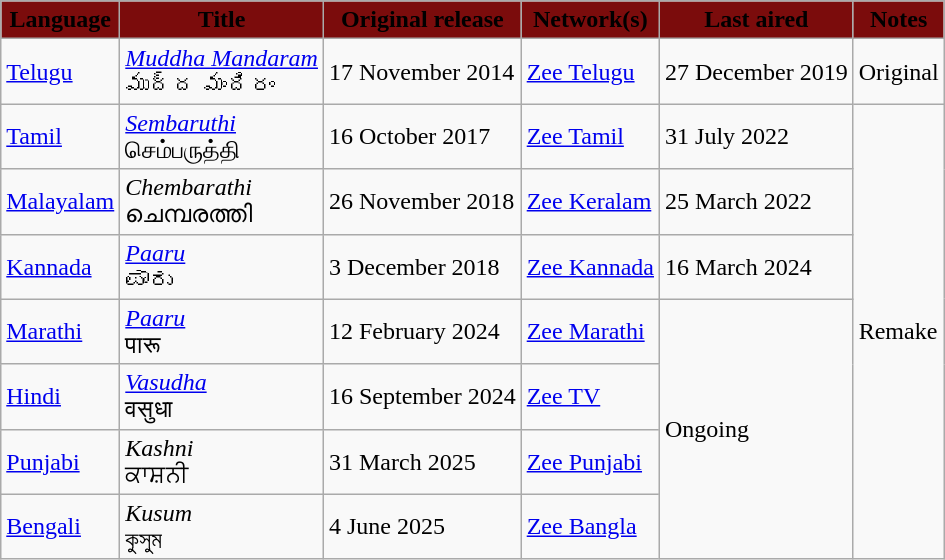<table class="wikitable">
<tr>
<th style="background:#7b0c0c;">Language</th>
<th style="background:#7b0c0c;">Title</th>
<th style="background:#7b0c0c;">Original release</th>
<th style="background:#7b0c0c;">Network(s)</th>
<th style="background:#7b0c0c;">Last aired</th>
<th style="background:#7b0c0c;">Notes</th>
</tr>
<tr>
<td><a href='#'>Telugu</a></td>
<td><em><a href='#'>Muddha Mandaram</a></em> <br> ముద్ద మందిరం</td>
<td>17 November 2014</td>
<td><a href='#'>Zee Telugu</a></td>
<td>27 December 2019</td>
<td>Original</td>
</tr>
<tr>
<td><a href='#'>Tamil</a></td>
<td><em><a href='#'>Sembaruthi</a></em> <br> செம்பருத்தி</td>
<td>16 October 2017</td>
<td><a href='#'>Zee Tamil</a></td>
<td>31 July 2022</td>
<td rowspan="7">Remake</td>
</tr>
<tr>
<td><a href='#'>Malayalam</a></td>
<td><em>Chembarathi</em> <br> ചെമ്പരത്തി</td>
<td>26 November 2018</td>
<td><a href='#'>Zee Keralam</a></td>
<td>25 March 2022</td>
</tr>
<tr>
<td><a href='#'>Kannada</a></td>
<td><em><a href='#'>Paaru</a></em> <br> ಪಾರು</td>
<td>3 December 2018</td>
<td><a href='#'>Zee Kannada</a></td>
<td>16 March 2024</td>
</tr>
<tr>
<td><a href='#'>Marathi</a></td>
<td><em><a href='#'>Paaru</a></em> <br> पारू</td>
<td>12 February 2024</td>
<td><a href='#'>Zee Marathi</a></td>
<td rowspan="4">Ongoing</td>
</tr>
<tr>
<td><a href='#'>Hindi</a></td>
<td><em><a href='#'>Vasudha</a></em> <br> वसुधा</td>
<td>16 September 2024</td>
<td><a href='#'>Zee TV</a></td>
</tr>
<tr>
<td><a href='#'>Punjabi</a></td>
<td><em>Kashni</em> <br> ਕਾਸ਼ਨੀ</td>
<td>31 March 2025</td>
<td><a href='#'>Zee Punjabi</a></td>
</tr>
<tr>
<td><a href='#'>Bengali</a></td>
<td><em>Kusum</em> <br> কুসুম</td>
<td>4 June 2025</td>
<td><a href='#'>Zee Bangla</a></td>
</tr>
</table>
